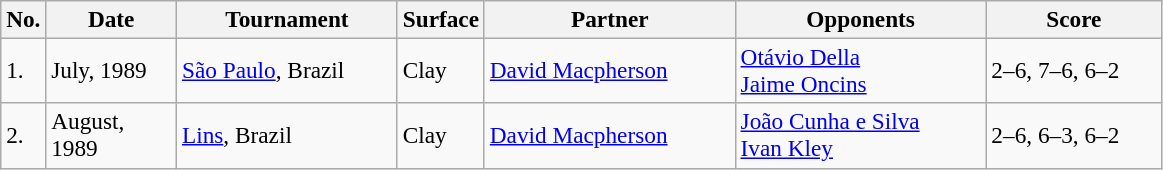<table class="sortable wikitable" style=font-size:97%>
<tr>
<th style="width:20px" class="unsortable">No.</th>
<th style="width:80px">Date</th>
<th style="width:140px">Tournament</th>
<th style="width:50px">Surface</th>
<th style="width:160px">Partner</th>
<th style="width:160px">Opponents</th>
<th style="width:110px" class="unsortable">Score</th>
</tr>
<tr>
<td>1.</td>
<td>July, 1989</td>
<td><a href='#'>São Paulo</a>, Brazil</td>
<td>Clay</td>
<td> <a href='#'>David Macpherson</a></td>
<td> <a href='#'>Otávio Della</a><br> <a href='#'>Jaime Oncins</a></td>
<td>2–6, 7–6, 6–2</td>
</tr>
<tr>
<td>2.</td>
<td>August, 1989</td>
<td><a href='#'>Lins</a>, Brazil</td>
<td>Clay</td>
<td> <a href='#'>David Macpherson</a></td>
<td> <a href='#'>João Cunha e Silva</a><br> <a href='#'>Ivan Kley</a></td>
<td>2–6, 6–3, 6–2</td>
</tr>
</table>
